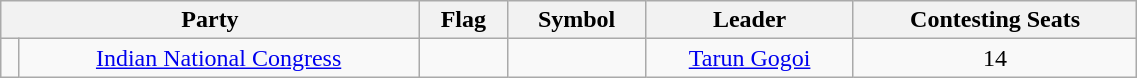<table class="wikitable" width="60%" style="text-align:center">
<tr>
<th colspan="2">Party</th>
<th>Flag</th>
<th>Symbol</th>
<th>Leader</th>
<th>Contesting Seats</th>
</tr>
<tr>
<td></td>
<td><a href='#'>Indian National Congress</a></td>
<td></td>
<td></td>
<td><a href='#'>Tarun Gogoi</a></td>
<td>14</td>
</tr>
</table>
